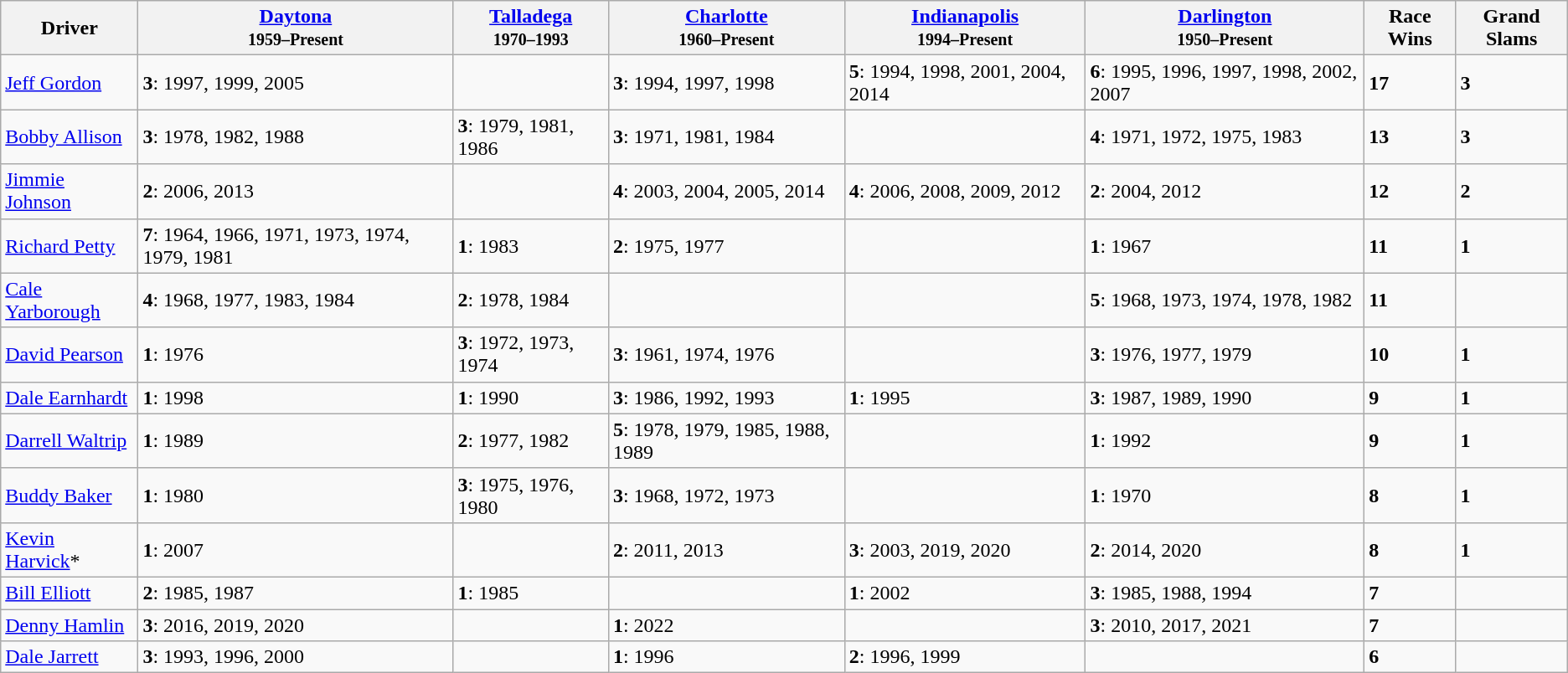<table class="wikitable" border="1">
<tr>
<th>Driver</th>
<th><a href='#'>Daytona</a><br><small>1959–Present</small></th>
<th><a href='#'>Talladega</a><br><small>1970–1993</small></th>
<th><a href='#'>Charlotte</a><br><small>1960–Present</small></th>
<th><a href='#'>Indianapolis</a><br><small>1994–Present</small></th>
<th><a href='#'>Darlington</a><br><small>1950–Present</small></th>
<th>Race Wins</th>
<th>Grand Slams</th>
</tr>
<tr>
<td><a href='#'>Jeff Gordon</a></td>
<td><strong>3</strong>: 1997, 1999, 2005</td>
<td></td>
<td><strong>3</strong>: 1994, 1997, 1998</td>
<td><strong>5</strong>: 1994, 1998, 2001, 2004, 2014</td>
<td><strong>6</strong>: 1995, 1996, 1997, 1998, 2002, 2007</td>
<td><strong>17</strong></td>
<td><strong>3</strong></td>
</tr>
<tr>
<td><a href='#'>Bobby Allison</a></td>
<td><strong>3</strong>: 1978, 1982, 1988</td>
<td><strong>3</strong>: 1979, 1981, 1986</td>
<td><strong>3</strong>: 1971, 1981, 1984</td>
<td></td>
<td><strong>4</strong>: 1971, 1972, 1975, 1983</td>
<td><strong>13</strong></td>
<td><strong>3</strong></td>
</tr>
<tr>
<td><a href='#'>Jimmie Johnson</a></td>
<td><strong>2</strong>: 2006, 2013</td>
<td></td>
<td><strong>4</strong>: 2003, 2004, 2005, 2014</td>
<td><strong>4</strong>: 2006, 2008, 2009, 2012</td>
<td><strong>2</strong>: 2004, 2012</td>
<td><strong>12</strong></td>
<td><strong>2</strong></td>
</tr>
<tr>
<td><a href='#'>Richard Petty</a></td>
<td><strong>7</strong>: 1964, 1966, 1971, 1973, 1974, 1979, 1981</td>
<td><strong>1</strong>: 1983</td>
<td><strong>2</strong>: 1975, 1977</td>
<td></td>
<td><strong>1</strong>: 1967</td>
<td><strong>11</strong></td>
<td><strong>1</strong></td>
</tr>
<tr>
<td><a href='#'>Cale Yarborough</a></td>
<td><strong>4</strong>: 1968, 1977, 1983, 1984</td>
<td><strong>2</strong>: 1978, 1984</td>
<td></td>
<td></td>
<td><strong>5</strong>: 1968, 1973, 1974, 1978, 1982</td>
<td><strong>11</strong></td>
<td></td>
</tr>
<tr>
<td><a href='#'>David Pearson</a></td>
<td><strong>1</strong>: 1976</td>
<td><strong>3</strong>: 1972, 1973, 1974</td>
<td><strong>3</strong>: 1961, 1974, 1976</td>
<td></td>
<td><strong>3</strong>: 1976, 1977, 1979</td>
<td><strong>10</strong></td>
<td><strong>1</strong></td>
</tr>
<tr>
<td><a href='#'>Dale Earnhardt</a></td>
<td><strong>1</strong>: 1998</td>
<td><strong>1</strong>: 1990</td>
<td><strong>3</strong>: 1986, 1992, 1993</td>
<td><strong>1</strong>: 1995</td>
<td><strong>3</strong>: 1987, 1989, 1990</td>
<td><strong>9</strong></td>
<td><strong>1</strong></td>
</tr>
<tr>
<td><a href='#'>Darrell Waltrip</a></td>
<td><strong>1</strong>: 1989</td>
<td><strong>2</strong>: 1977, 1982</td>
<td><strong>5</strong>: 1978, 1979, 1985, 1988, 1989</td>
<td></td>
<td><strong>1</strong>: 1992</td>
<td><strong>9</strong></td>
<td><strong>1</strong></td>
</tr>
<tr>
<td><a href='#'>Buddy Baker</a></td>
<td><strong>1</strong>: 1980</td>
<td><strong>3</strong>: 1975, 1976, 1980</td>
<td><strong>3</strong>: 1968, 1972, 1973</td>
<td></td>
<td><strong>1</strong>: 1970</td>
<td><strong>8</strong></td>
<td><strong>1</strong></td>
</tr>
<tr>
<td><a href='#'>Kevin Harvick</a>*</td>
<td><strong>1</strong>:  2007</td>
<td></td>
<td><strong>2</strong>:  2011, 2013</td>
<td><strong>3</strong>:  2003, 2019, 2020</td>
<td><strong>2</strong>:  2014, 2020</td>
<td><strong>8</strong></td>
<td><strong>1</strong></td>
</tr>
<tr>
<td><a href='#'>Bill Elliott</a></td>
<td><strong>2</strong>: 1985, 1987</td>
<td><strong>1</strong>: 1985</td>
<td></td>
<td><strong>1</strong>: 2002</td>
<td><strong>3</strong>: 1985, 1988, 1994</td>
<td><strong>7</strong></td>
<td></td>
</tr>
<tr>
<td><a href='#'>Denny Hamlin</a></td>
<td><strong>3</strong>: 2016, 2019, 2020</td>
<td></td>
<td><strong>1</strong>: 2022</td>
<td></td>
<td><strong>3</strong>: 2010, 2017, 2021</td>
<td><strong>7</strong></td>
<td></td>
</tr>
<tr>
<td><a href='#'>Dale Jarrett</a></td>
<td><strong>3</strong>: 1993, 1996, 2000</td>
<td></td>
<td><strong>1</strong>: 1996</td>
<td><strong>2</strong>: 1996, 1999</td>
<td></td>
<td><strong>6</strong></td>
<td></td>
</tr>
</table>
